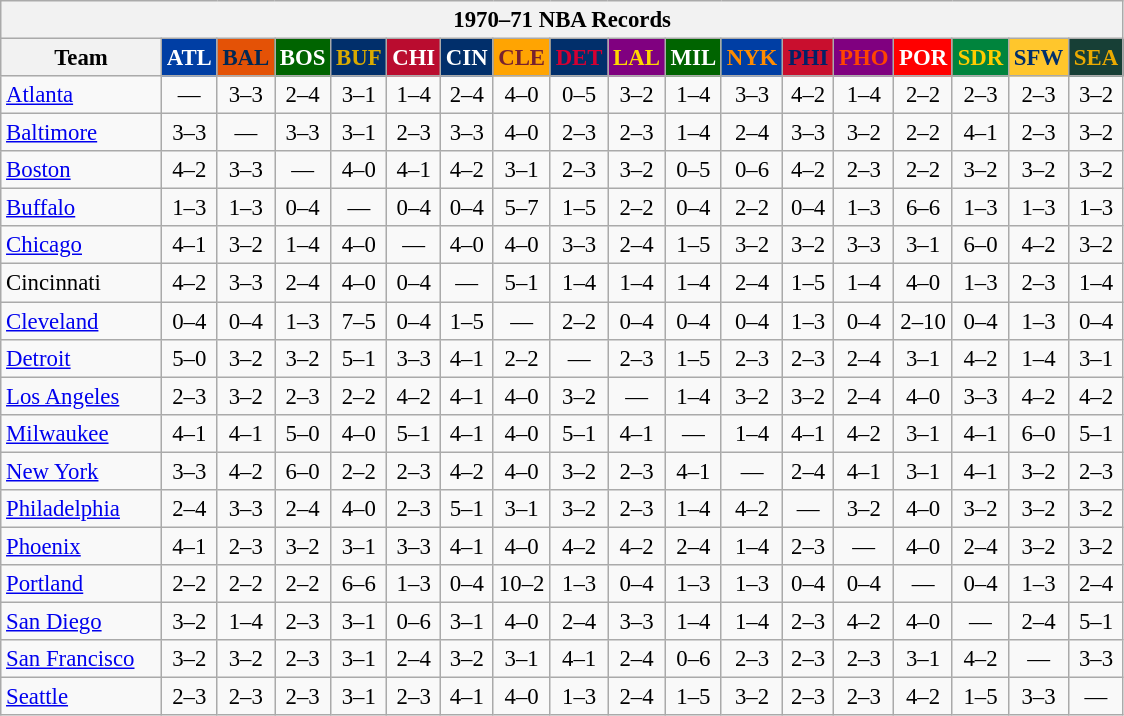<table class="wikitable" style="font-size:95%; text-align:center;">
<tr>
<th colspan=18>1970–71 NBA Records</th>
</tr>
<tr>
<th width=100>Team</th>
<th style="background:#003EA4;color:#FFFFFF;width=35">ATL</th>
<th style="background:#E45206;color:#012854;width=35">BAL</th>
<th style="background:#006400;color:#FFFFFF;width=35">BOS</th>
<th style="background:#012F6B;color:#D9AA00;width=35">BUF</th>
<th style="background:#BA0C2F;color:#FFFFFF;width=35">CHI</th>
<th style="background:#012F6B;color:#FFFFFF;width=35">CIN</th>
<th style="background:#FFA402;color:#77222F;width=35">CLE</th>
<th style="background:#012F6B;color:#D40032;width=35">DET</th>
<th style="background:#800080;color:#FFD700;width=35">LAL</th>
<th style="background:#006400;color:#FFFFFF;width=35">MIL</th>
<th style="background:#003EA4;color:#FF8C00;width=35">NYK</th>
<th style="background:#C90F2E;color:#022167;width=35">PHI</th>
<th style="background:#800080;color:#FF4500;width=35">PHO</th>
<th style="background:#FF0000;color:#FFFFFF;width=35">POR</th>
<th style="background:#00843D;color:#FFCC00;width=35">SDR</th>
<th style="background:#FFC62C;color:#012F6B;width=35">SFW</th>
<th style="background:#173F36;color:#EBAA00;width=35">SEA</th>
</tr>
<tr>
<td style="text-align:left;"><a href='#'>Atlanta</a></td>
<td>—</td>
<td>3–3</td>
<td>2–4</td>
<td>3–1</td>
<td>1–4</td>
<td>2–4</td>
<td>4–0</td>
<td>0–5</td>
<td>3–2</td>
<td>1–4</td>
<td>3–3</td>
<td>4–2</td>
<td>1–4</td>
<td>2–2</td>
<td>2–3</td>
<td>2–3</td>
<td>3–2</td>
</tr>
<tr>
<td style="text-align:left;"><a href='#'>Baltimore</a></td>
<td>3–3</td>
<td>—</td>
<td>3–3</td>
<td>3–1</td>
<td>2–3</td>
<td>3–3</td>
<td>4–0</td>
<td>2–3</td>
<td>2–3</td>
<td>1–4</td>
<td>2–4</td>
<td>3–3</td>
<td>3–2</td>
<td>2–2</td>
<td>4–1</td>
<td>2–3</td>
<td>3–2</td>
</tr>
<tr>
<td style="text-align:left;"><a href='#'>Boston</a></td>
<td>4–2</td>
<td>3–3</td>
<td>—</td>
<td>4–0</td>
<td>4–1</td>
<td>4–2</td>
<td>3–1</td>
<td>2–3</td>
<td>3–2</td>
<td>0–5</td>
<td>0–6</td>
<td>4–2</td>
<td>2–3</td>
<td>2–2</td>
<td>3–2</td>
<td>3–2</td>
<td>3–2</td>
</tr>
<tr>
<td style="text-align:left;"><a href='#'>Buffalo</a></td>
<td>1–3</td>
<td>1–3</td>
<td>0–4</td>
<td>—</td>
<td>0–4</td>
<td>0–4</td>
<td>5–7</td>
<td>1–5</td>
<td>2–2</td>
<td>0–4</td>
<td>2–2</td>
<td>0–4</td>
<td>1–3</td>
<td>6–6</td>
<td>1–3</td>
<td>1–3</td>
<td>1–3</td>
</tr>
<tr>
<td style="text-align:left;"><a href='#'>Chicago</a></td>
<td>4–1</td>
<td>3–2</td>
<td>1–4</td>
<td>4–0</td>
<td>—</td>
<td>4–0</td>
<td>4–0</td>
<td>3–3</td>
<td>2–4</td>
<td>1–5</td>
<td>3–2</td>
<td>3–2</td>
<td>3–3</td>
<td>3–1</td>
<td>6–0</td>
<td>4–2</td>
<td>3–2</td>
</tr>
<tr>
<td style="text-align:left;">Cincinnati</td>
<td>4–2</td>
<td>3–3</td>
<td>2–4</td>
<td>4–0</td>
<td>0–4</td>
<td>—</td>
<td>5–1</td>
<td>1–4</td>
<td>1–4</td>
<td>1–4</td>
<td>2–4</td>
<td>1–5</td>
<td>1–4</td>
<td>4–0</td>
<td>1–3</td>
<td>2–3</td>
<td>1–4</td>
</tr>
<tr>
<td style="text-align:left;"><a href='#'>Cleveland</a></td>
<td>0–4</td>
<td>0–4</td>
<td>1–3</td>
<td>7–5</td>
<td>0–4</td>
<td>1–5</td>
<td>—</td>
<td>2–2</td>
<td>0–4</td>
<td>0–4</td>
<td>0–4</td>
<td>1–3</td>
<td>0–4</td>
<td>2–10</td>
<td>0–4</td>
<td>1–3</td>
<td>0–4</td>
</tr>
<tr>
<td style="text-align:left;"><a href='#'>Detroit</a></td>
<td>5–0</td>
<td>3–2</td>
<td>3–2</td>
<td>5–1</td>
<td>3–3</td>
<td>4–1</td>
<td>2–2</td>
<td>—</td>
<td>2–3</td>
<td>1–5</td>
<td>2–3</td>
<td>2–3</td>
<td>2–4</td>
<td>3–1</td>
<td>4–2</td>
<td>1–4</td>
<td>3–1</td>
</tr>
<tr>
<td style="text-align:left;"><a href='#'>Los Angeles</a></td>
<td>2–3</td>
<td>3–2</td>
<td>2–3</td>
<td>2–2</td>
<td>4–2</td>
<td>4–1</td>
<td>4–0</td>
<td>3–2</td>
<td>—</td>
<td>1–4</td>
<td>3–2</td>
<td>3–2</td>
<td>2–4</td>
<td>4–0</td>
<td>3–3</td>
<td>4–2</td>
<td>4–2</td>
</tr>
<tr>
<td style="text-align:left;"><a href='#'>Milwaukee</a></td>
<td>4–1</td>
<td>4–1</td>
<td>5–0</td>
<td>4–0</td>
<td>5–1</td>
<td>4–1</td>
<td>4–0</td>
<td>5–1</td>
<td>4–1</td>
<td>—</td>
<td>1–4</td>
<td>4–1</td>
<td>4–2</td>
<td>3–1</td>
<td>4–1</td>
<td>6–0</td>
<td>5–1</td>
</tr>
<tr>
<td style="text-align:left;"><a href='#'>New York</a></td>
<td>3–3</td>
<td>4–2</td>
<td>6–0</td>
<td>2–2</td>
<td>2–3</td>
<td>4–2</td>
<td>4–0</td>
<td>3–2</td>
<td>2–3</td>
<td>4–1</td>
<td>—</td>
<td>2–4</td>
<td>4–1</td>
<td>3–1</td>
<td>4–1</td>
<td>3–2</td>
<td>2–3</td>
</tr>
<tr>
<td style="text-align:left;"><a href='#'>Philadelphia</a></td>
<td>2–4</td>
<td>3–3</td>
<td>2–4</td>
<td>4–0</td>
<td>2–3</td>
<td>5–1</td>
<td>3–1</td>
<td>3–2</td>
<td>2–3</td>
<td>1–4</td>
<td>4–2</td>
<td>—</td>
<td>3–2</td>
<td>4–0</td>
<td>3–2</td>
<td>3–2</td>
<td>3–2</td>
</tr>
<tr>
<td style="text-align:left;"><a href='#'>Phoenix</a></td>
<td>4–1</td>
<td>2–3</td>
<td>3–2</td>
<td>3–1</td>
<td>3–3</td>
<td>4–1</td>
<td>4–0</td>
<td>4–2</td>
<td>4–2</td>
<td>2–4</td>
<td>1–4</td>
<td>2–3</td>
<td>—</td>
<td>4–0</td>
<td>2–4</td>
<td>3–2</td>
<td>3–2</td>
</tr>
<tr>
<td style="text-align:left;"><a href='#'>Portland</a></td>
<td>2–2</td>
<td>2–2</td>
<td>2–2</td>
<td>6–6</td>
<td>1–3</td>
<td>0–4</td>
<td>10–2</td>
<td>1–3</td>
<td>0–4</td>
<td>1–3</td>
<td>1–3</td>
<td>0–4</td>
<td>0–4</td>
<td>—</td>
<td>0–4</td>
<td>1–3</td>
<td>2–4</td>
</tr>
<tr>
<td style="text-align:left;"><a href='#'>San Diego</a></td>
<td>3–2</td>
<td>1–4</td>
<td>2–3</td>
<td>3–1</td>
<td>0–6</td>
<td>3–1</td>
<td>4–0</td>
<td>2–4</td>
<td>3–3</td>
<td>1–4</td>
<td>1–4</td>
<td>2–3</td>
<td>4–2</td>
<td>4–0</td>
<td>—</td>
<td>2–4</td>
<td>5–1</td>
</tr>
<tr>
<td style="text-align:left;"><a href='#'>San Francisco</a></td>
<td>3–2</td>
<td>3–2</td>
<td>2–3</td>
<td>3–1</td>
<td>2–4</td>
<td>3–2</td>
<td>3–1</td>
<td>4–1</td>
<td>2–4</td>
<td>0–6</td>
<td>2–3</td>
<td>2–3</td>
<td>2–3</td>
<td>3–1</td>
<td>4–2</td>
<td>—</td>
<td>3–3</td>
</tr>
<tr>
<td style="text-align:left;"><a href='#'>Seattle</a></td>
<td>2–3</td>
<td>2–3</td>
<td>2–3</td>
<td>3–1</td>
<td>2–3</td>
<td>4–1</td>
<td>4–0</td>
<td>1–3</td>
<td>2–4</td>
<td>1–5</td>
<td>3–2</td>
<td>2–3</td>
<td>2–3</td>
<td>4–2</td>
<td>1–5</td>
<td>3–3</td>
<td>—</td>
</tr>
</table>
